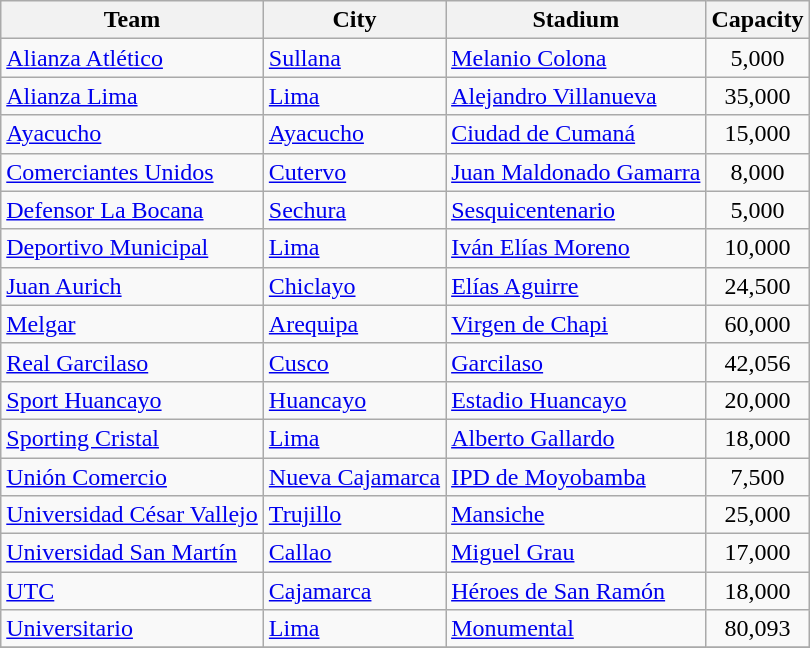<table class="wikitable sortable">
<tr>
<th>Team</th>
<th>City</th>
<th>Stadium</th>
<th>Capacity</th>
</tr>
<tr>
<td><a href='#'>Alianza Atlético</a></td>
<td><a href='#'>Sullana</a></td>
<td><a href='#'>Melanio Colona</a></td>
<td align="center">5,000</td>
</tr>
<tr>
<td><a href='#'>Alianza Lima</a></td>
<td><a href='#'>Lima</a></td>
<td><a href='#'>Alejandro Villanueva</a></td>
<td align="center">35,000</td>
</tr>
<tr>
<td><a href='#'>Ayacucho</a></td>
<td><a href='#'>Ayacucho</a></td>
<td><a href='#'>Ciudad de Cumaná</a></td>
<td align="center">15,000</td>
</tr>
<tr>
<td><a href='#'>Comerciantes Unidos</a></td>
<td><a href='#'>Cutervo</a></td>
<td><a href='#'>Juan Maldonado Gamarra</a></td>
<td align="center">8,000</td>
</tr>
<tr>
<td><a href='#'>Defensor La Bocana</a></td>
<td><a href='#'>Sechura</a></td>
<td><a href='#'>Sesquicentenario</a></td>
<td align="center">5,000</td>
</tr>
<tr>
<td><a href='#'>Deportivo Municipal</a></td>
<td><a href='#'>Lima</a></td>
<td><a href='#'>Iván Elías Moreno</a></td>
<td align="center">10,000</td>
</tr>
<tr>
<td><a href='#'>Juan Aurich</a></td>
<td><a href='#'>Chiclayo</a></td>
<td><a href='#'>Elías Aguirre</a></td>
<td align="center">24,500</td>
</tr>
<tr>
<td><a href='#'>Melgar</a></td>
<td><a href='#'>Arequipa</a></td>
<td><a href='#'>Virgen de Chapi</a></td>
<td align="center">60,000</td>
</tr>
<tr>
<td><a href='#'>Real Garcilaso</a></td>
<td><a href='#'>Cusco</a></td>
<td><a href='#'>Garcilaso</a></td>
<td align="center">42,056</td>
</tr>
<tr>
<td><a href='#'>Sport Huancayo</a></td>
<td><a href='#'>Huancayo</a></td>
<td><a href='#'>Estadio Huancayo</a></td>
<td align="center">20,000</td>
</tr>
<tr>
<td><a href='#'>Sporting Cristal</a></td>
<td><a href='#'>Lima</a></td>
<td><a href='#'>Alberto Gallardo</a></td>
<td align="center">18,000</td>
</tr>
<tr>
<td><a href='#'>Unión Comercio</a></td>
<td><a href='#'>Nueva Cajamarca</a></td>
<td><a href='#'>IPD de Moyobamba</a></td>
<td align="center">7,500</td>
</tr>
<tr>
<td><a href='#'>Universidad César Vallejo</a></td>
<td><a href='#'>Trujillo</a></td>
<td><a href='#'>Mansiche</a></td>
<td align="center">25,000</td>
</tr>
<tr>
<td><a href='#'>Universidad San Martín</a></td>
<td><a href='#'>Callao</a></td>
<td><a href='#'>Miguel Grau</a></td>
<td align="center">17,000</td>
</tr>
<tr>
<td><a href='#'>UTC</a></td>
<td><a href='#'>Cajamarca</a></td>
<td><a href='#'>Héroes de San Ramón</a></td>
<td align="center">18,000</td>
</tr>
<tr>
<td><a href='#'>Universitario</a></td>
<td><a href='#'>Lima</a></td>
<td><a href='#'>Monumental</a></td>
<td align="center">80,093</td>
</tr>
<tr>
</tr>
</table>
